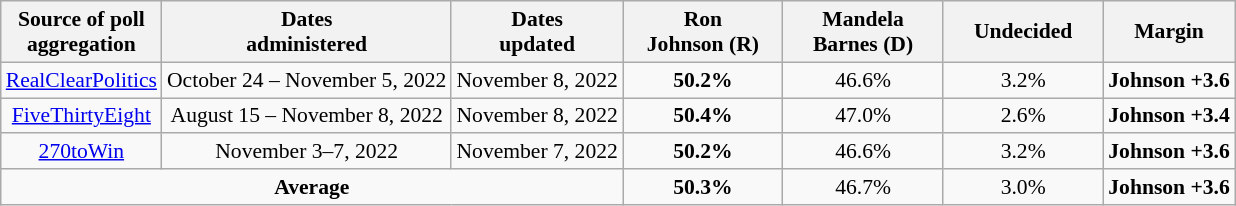<table class="wikitable sortable" style="text-align:center;font-size:90%;line-height:17px">
<tr>
<th>Source of poll<br>aggregation</th>
<th>Dates<br>administered</th>
<th>Dates<br>updated</th>
<th style="width:100px;">Ron<br>Johnson (R)</th>
<th style="width:100px;">Mandela<br>Barnes (D)</th>
<th style="width:100px;">Undecided<br></th>
<th>Margin</th>
</tr>
<tr>
<td><a href='#'>RealClearPolitics</a></td>
<td>October 24 – November 5, 2022</td>
<td>November 8, 2022</td>
<td><strong>50.2%</strong></td>
<td>46.6%</td>
<td>3.2%</td>
<td><strong>Johnson +3.6</strong></td>
</tr>
<tr>
<td><a href='#'>FiveThirtyEight</a></td>
<td>August 15 – November 8, 2022</td>
<td>November 8, 2022</td>
<td><strong>50.4%</strong></td>
<td>47.0%</td>
<td>2.6%</td>
<td><strong>Johnson +3.4</strong></td>
</tr>
<tr>
<td><a href='#'>270toWin</a></td>
<td>November 3–7, 2022</td>
<td>November 7, 2022</td>
<td><strong>50.2%</strong></td>
<td>46.6%</td>
<td>3.2%</td>
<td><strong>Johnson +3.6</strong></td>
</tr>
<tr>
<td colspan="3"><strong>Average</strong></td>
<td><strong>50.3%</strong></td>
<td>46.7%</td>
<td>3.0%</td>
<td><strong>Johnson +3.6</strong></td>
</tr>
</table>
